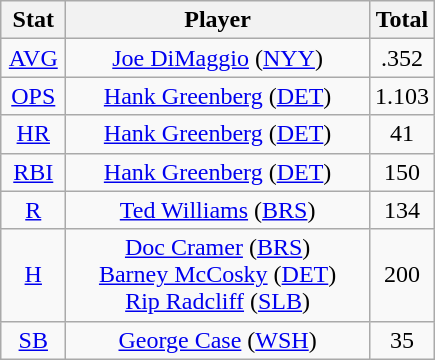<table class="wikitable" style="text-align:center;">
<tr>
<th style="width:15%;">Stat</th>
<th>Player</th>
<th style="width:15%;">Total</th>
</tr>
<tr>
<td><a href='#'>AVG</a></td>
<td><a href='#'>Joe DiMaggio</a> (<a href='#'>NYY</a>)</td>
<td>.352</td>
</tr>
<tr>
<td><a href='#'>OPS</a></td>
<td><a href='#'>Hank Greenberg</a> (<a href='#'>DET</a>)</td>
<td>1.103</td>
</tr>
<tr>
<td><a href='#'>HR</a></td>
<td><a href='#'>Hank Greenberg</a> (<a href='#'>DET</a>)</td>
<td>41</td>
</tr>
<tr>
<td><a href='#'>RBI</a></td>
<td><a href='#'>Hank Greenberg</a> (<a href='#'>DET</a>)</td>
<td>150</td>
</tr>
<tr>
<td><a href='#'>R</a></td>
<td><a href='#'>Ted Williams</a> (<a href='#'>BRS</a>)</td>
<td>134</td>
</tr>
<tr>
<td><a href='#'>H</a></td>
<td><a href='#'>Doc Cramer</a> (<a href='#'>BRS</a>)<br><a href='#'>Barney McCosky</a> (<a href='#'>DET</a>)<br><a href='#'>Rip Radcliff</a> (<a href='#'>SLB</a>)</td>
<td>200</td>
</tr>
<tr>
<td><a href='#'>SB</a></td>
<td><a href='#'>George Case</a> (<a href='#'>WSH</a>)</td>
<td>35</td>
</tr>
</table>
